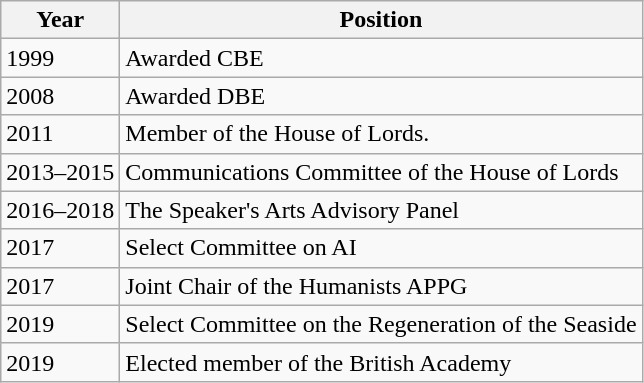<table class="wikitable">
<tr>
<th>Year</th>
<th>Position</th>
</tr>
<tr>
<td>1999</td>
<td>Awarded CBE</td>
</tr>
<tr>
<td>2008</td>
<td>Awarded DBE</td>
</tr>
<tr>
<td>2011</td>
<td>Member of the House of Lords.</td>
</tr>
<tr>
<td>2013–2015</td>
<td>Communications Committee of the House of Lords</td>
</tr>
<tr>
<td>2016–2018</td>
<td>The Speaker's Arts Advisory Panel</td>
</tr>
<tr>
<td>2017</td>
<td>Select Committee on AI</td>
</tr>
<tr>
<td>2017</td>
<td>Joint Chair of the Humanists APPG</td>
</tr>
<tr>
<td>2019</td>
<td>Select Committee on the Regeneration of the Seaside</td>
</tr>
<tr>
<td>2019</td>
<td>Elected member of the British Academy</td>
</tr>
</table>
